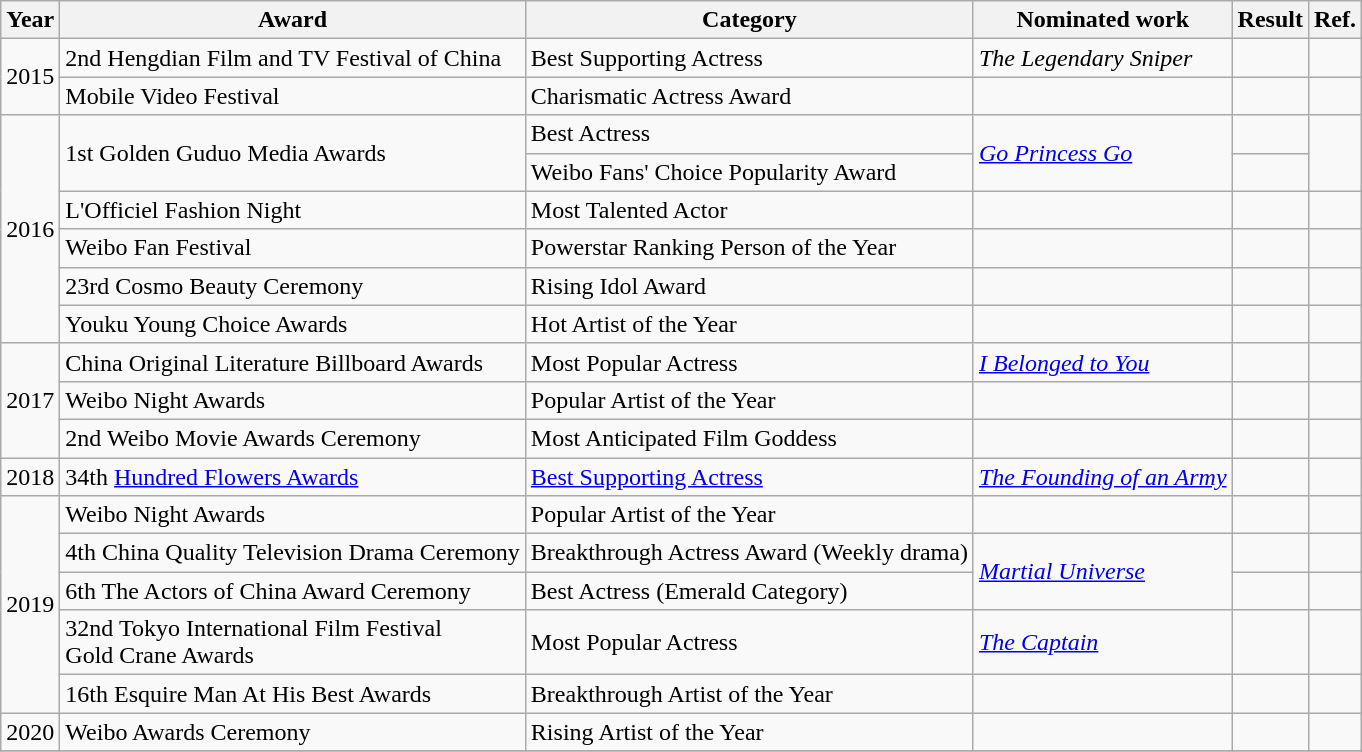<table class="wikitable">
<tr>
<th>Year</th>
<th>Award</th>
<th>Category</th>
<th>Nominated work</th>
<th>Result</th>
<th>Ref.</th>
</tr>
<tr>
<td rowspan=2>2015</td>
<td>2nd Hengdian Film and TV Festival of China</td>
<td>Best Supporting Actress</td>
<td><em>The Legendary Sniper</em></td>
<td></td>
<td></td>
</tr>
<tr>
<td>Mobile Video Festival</td>
<td>Charismatic Actress  Award</td>
<td></td>
<td></td>
<td></td>
</tr>
<tr>
<td rowspan=6>2016</td>
<td rowspan=2>1st Golden Guduo Media Awards</td>
<td>Best Actress</td>
<td rowspan=2><em><a href='#'>Go Princess Go</a></em></td>
<td></td>
<td rowspan=2></td>
</tr>
<tr>
<td>Weibo Fans' Choice Popularity Award</td>
<td></td>
</tr>
<tr>
<td>L'Officiel Fashion Night</td>
<td>Most Talented Actor</td>
<td></td>
<td></td>
<td></td>
</tr>
<tr>
<td>Weibo Fan Festival</td>
<td>Powerstar Ranking Person of the Year</td>
<td></td>
<td></td>
<td></td>
</tr>
<tr>
<td>23rd Cosmo Beauty Ceremony</td>
<td>Rising Idol Award</td>
<td></td>
<td></td>
<td></td>
</tr>
<tr>
<td>Youku Young Choice Awards</td>
<td>Hot Artist of the Year</td>
<td></td>
<td></td>
<td></td>
</tr>
<tr>
<td rowspan=3>2017</td>
<td>China Original Literature Billboard Awards</td>
<td>Most Popular Actress</td>
<td><em><a href='#'>I Belonged to You</a></em></td>
<td></td>
<td></td>
</tr>
<tr>
<td>Weibo Night Awards</td>
<td>Popular Artist of the Year</td>
<td></td>
<td></td>
<td></td>
</tr>
<tr>
<td>2nd Weibo Movie Awards Ceremony</td>
<td>Most Anticipated Film Goddess</td>
<td></td>
<td></td>
<td></td>
</tr>
<tr>
<td>2018</td>
<td>34th <a href='#'>Hundred Flowers Awards</a></td>
<td><a href='#'>Best Supporting Actress</a></td>
<td><em><a href='#'>The Founding of an Army</a></em></td>
<td></td>
<td></td>
</tr>
<tr>
<td rowspan=5>2019</td>
<td>Weibo Night Awards</td>
<td>Popular Artist of the Year</td>
<td></td>
<td></td>
<td></td>
</tr>
<tr>
<td>4th China Quality Television Drama Ceremony</td>
<td>Breakthrough Actress Award (Weekly drama)</td>
<td rowspan=2><em><a href='#'>Martial Universe</a></em></td>
<td></td>
<td></td>
</tr>
<tr>
<td>6th The Actors of China Award Ceremony</td>
<td>Best Actress (Emerald Category)</td>
<td></td>
<td></td>
</tr>
<tr>
<td>32nd Tokyo International Film Festival <br>Gold Crane Awards</td>
<td>Most Popular Actress</td>
<td><em><a href='#'>The Captain</a></em></td>
<td></td>
<td></td>
</tr>
<tr>
<td>16th Esquire Man At His Best Awards</td>
<td>Breakthrough Artist of the Year</td>
<td></td>
<td></td>
<td></td>
</tr>
<tr>
<td>2020</td>
<td>Weibo Awards Ceremony</td>
<td>Rising Artist of the Year</td>
<td></td>
<td></td>
<td></td>
</tr>
<tr>
</tr>
</table>
